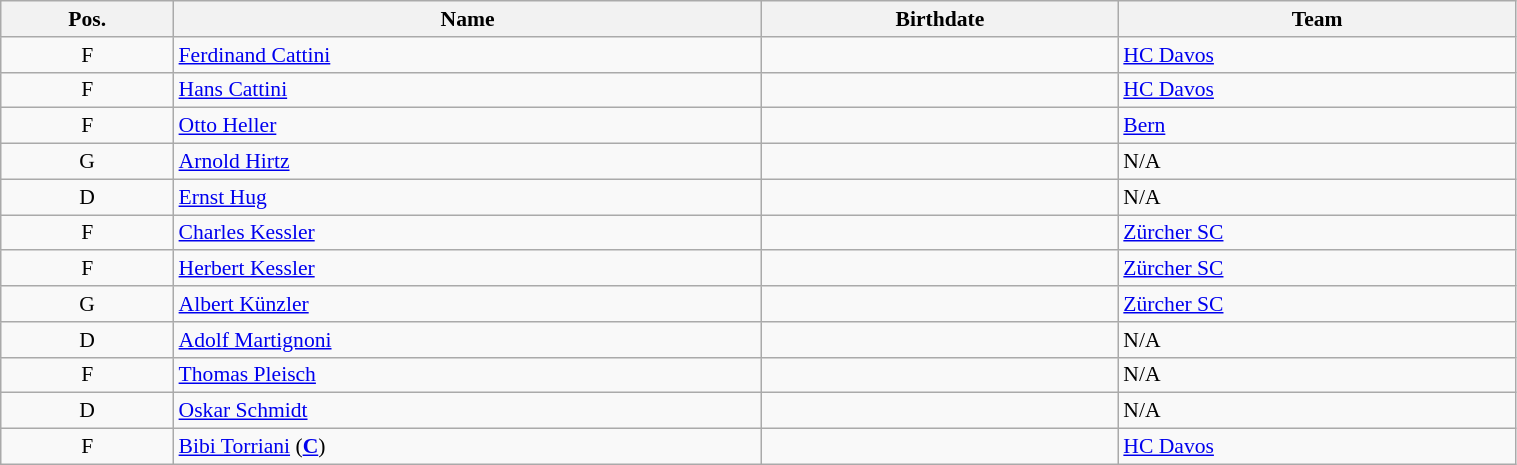<table class="wikitable sortable" width="80%" style="font-size: 90%; text-align: center;">
<tr>
<th>Pos.</th>
<th>Name</th>
<th>Birthdate</th>
<th>Team</th>
</tr>
<tr>
<td>F</td>
<td style="text-align:left;"><a href='#'>Ferdinand Cattini</a></td>
<td style="text-align:right;"></td>
<td style="text-align:left;"> <a href='#'>HC Davos</a></td>
</tr>
<tr>
<td>F</td>
<td style="text-align:left;"><a href='#'>Hans Cattini</a></td>
<td style="text-align:right;"></td>
<td style="text-align:left;"> <a href='#'>HC Davos</a></td>
</tr>
<tr>
<td>F</td>
<td style="text-align:left;"><a href='#'>Otto Heller</a></td>
<td style="text-align:right;"></td>
<td style="text-align:left;"> <a href='#'>Bern</a></td>
</tr>
<tr>
<td>G</td>
<td style="text-align:left;"><a href='#'>Arnold Hirtz</a></td>
<td style="text-align:right;"></td>
<td style="text-align:left;">N/A</td>
</tr>
<tr>
<td>D</td>
<td style="text-align:left;"><a href='#'>Ernst Hug</a></td>
<td style="text-align:right;"></td>
<td style="text-align:left;">N/A</td>
</tr>
<tr>
<td>F</td>
<td style="text-align:left;"><a href='#'>Charles Kessler</a></td>
<td style="text-align:right;"></td>
<td style="text-align:left;"> <a href='#'>Zürcher SC</a></td>
</tr>
<tr>
<td>F</td>
<td style="text-align:left;"><a href='#'>Herbert Kessler</a></td>
<td style="text-align:right;"></td>
<td style="text-align:left;"> <a href='#'>Zürcher SC</a></td>
</tr>
<tr>
<td>G</td>
<td style="text-align:left;"><a href='#'>Albert Künzler</a></td>
<td style="text-align:right;"></td>
<td style="text-align:left;"> <a href='#'>Zürcher SC</a></td>
</tr>
<tr>
<td>D</td>
<td style="text-align:left;"><a href='#'>Adolf Martignoni</a></td>
<td style="text-align:right;"></td>
<td style="text-align:left;">N/A</td>
</tr>
<tr>
<td>F</td>
<td style="text-align:left;"><a href='#'>Thomas Pleisch</a></td>
<td style="text-align:right;"></td>
<td style="text-align:left;">N/A</td>
</tr>
<tr>
<td>D</td>
<td style="text-align:left;"><a href='#'>Oskar Schmidt</a></td>
<td style="text-align:right;"></td>
<td style="text-align:left;">N/A</td>
</tr>
<tr>
<td>F</td>
<td style="text-align:left;"><a href='#'>Bibi Torriani</a> (<strong><a href='#'>C</a></strong>)</td>
<td style="text-align:right;"></td>
<td style="text-align:left;"> <a href='#'>HC Davos</a></td>
</tr>
</table>
